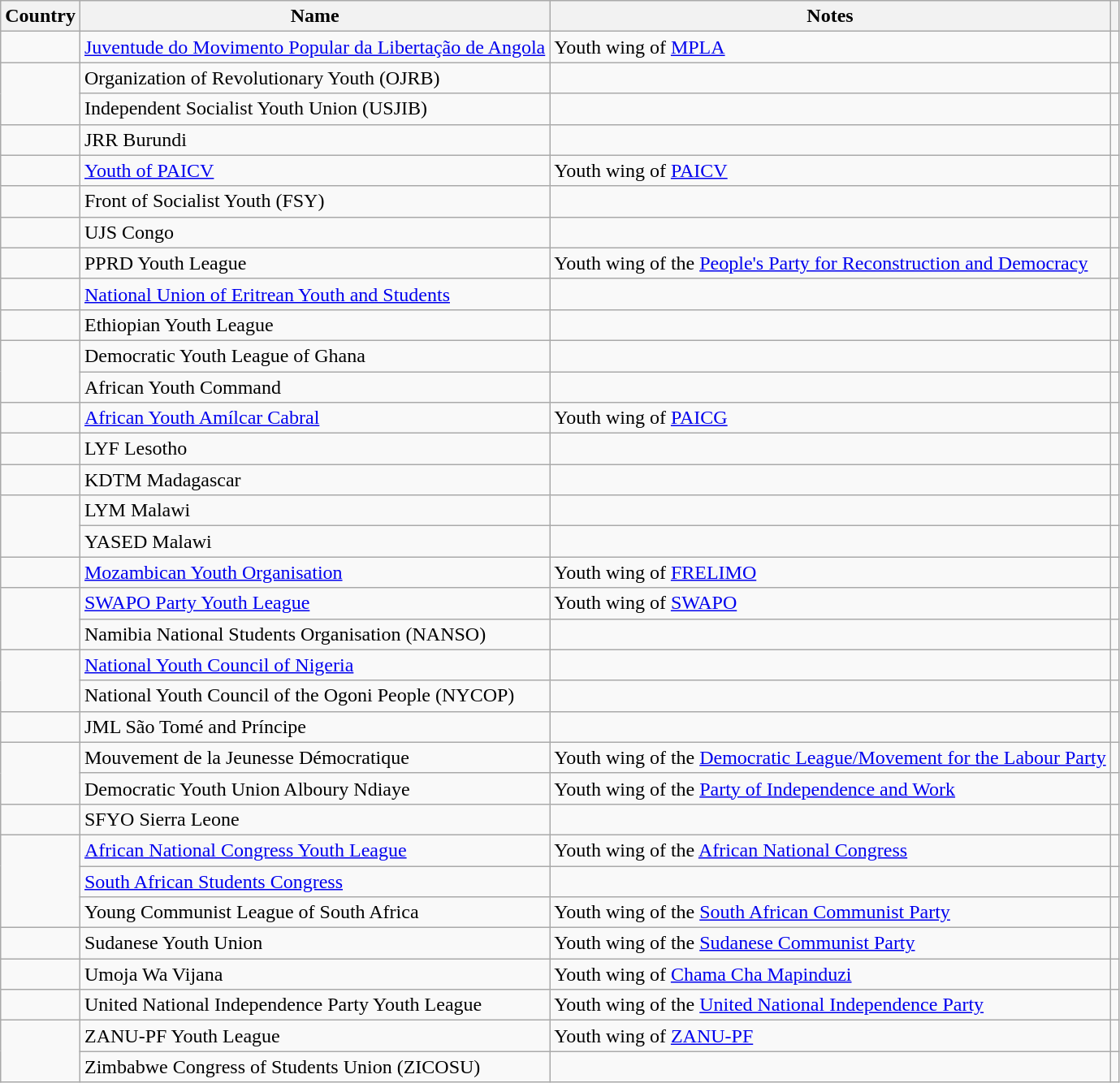<table class="wikitable">
<tr>
<th>Country</th>
<th>Name</th>
<th>Notes</th>
<th></th>
</tr>
<tr>
<td></td>
<td><a href='#'>Juventude do Movimento Popular da Libertação de Angola</a></td>
<td>Youth wing of <a href='#'>MPLA</a></td>
<td></td>
</tr>
<tr>
<td rowspan="2"></td>
<td>Organization of Revolutionary Youth (OJRB)</td>
<td></td>
<td></td>
</tr>
<tr>
<td>Independent Socialist Youth Union (USJIB)</td>
<td></td>
<td></td>
</tr>
<tr>
<td></td>
<td>JRR Burundi</td>
<td></td>
<td></td>
</tr>
<tr>
<td></td>
<td><a href='#'>Youth of PAICV</a></td>
<td>Youth wing of <a href='#'>PAICV</a></td>
<td></td>
</tr>
<tr>
<td></td>
<td>Front of Socialist Youth (FSY)</td>
<td></td>
<td></td>
</tr>
<tr>
<td></td>
<td>UJS Congo</td>
<td></td>
<td></td>
</tr>
<tr>
<td></td>
<td>PPRD Youth League</td>
<td>Youth wing of the <a href='#'>People's Party for Reconstruction and Democracy</a></td>
<td></td>
</tr>
<tr>
<td></td>
<td><a href='#'>National Union of Eritrean Youth and Students</a></td>
<td></td>
<td></td>
</tr>
<tr>
<td></td>
<td>Ethiopian Youth League</td>
<td></td>
<td></td>
</tr>
<tr>
<td rowspan="2"></td>
<td>Democratic Youth League of Ghana</td>
<td></td>
<td></td>
</tr>
<tr>
<td>African Youth Command</td>
<td></td>
<td></td>
</tr>
<tr>
<td></td>
<td><a href='#'>African Youth Amílcar Cabral</a></td>
<td>Youth wing of <a href='#'>PAICG</a></td>
<td></td>
</tr>
<tr>
<td></td>
<td>LYF Lesotho</td>
<td></td>
<td></td>
</tr>
<tr>
<td></td>
<td>KDTM Madagascar</td>
<td></td>
<td></td>
</tr>
<tr>
<td rowspan="2"></td>
<td>LYM Malawi</td>
<td></td>
<td></td>
</tr>
<tr>
<td>YASED Malawi</td>
<td></td>
<td></td>
</tr>
<tr>
<td></td>
<td><a href='#'>Mozambican Youth Organisation</a></td>
<td>Youth wing of <a href='#'>FRELIMO</a></td>
<td></td>
</tr>
<tr>
<td rowspan="2"></td>
<td><a href='#'>SWAPO Party Youth League</a></td>
<td>Youth wing of <a href='#'>SWAPO</a></td>
<td></td>
</tr>
<tr>
<td>Namibia National Students Organisation (NANSO)</td>
<td></td>
<td></td>
</tr>
<tr>
<td rowspan="2"></td>
<td><a href='#'>National Youth Council of Nigeria</a></td>
<td></td>
<td></td>
</tr>
<tr>
<td>National Youth Council of the Ogoni People (NYCOP)</td>
<td></td>
<td></td>
</tr>
<tr>
<td></td>
<td>JML São Tomé and Príncipe</td>
<td></td>
<td></td>
</tr>
<tr>
<td rowspan="2"></td>
<td>Mouvement de la Jeunesse Démocratique</td>
<td>Youth wing of the <a href='#'>Democratic League/Movement for the Labour Party</a></td>
<td></td>
</tr>
<tr>
<td>Democratic Youth Union Alboury Ndiaye</td>
<td>Youth wing of the <a href='#'>Party of Independence and Work</a></td>
<td></td>
</tr>
<tr>
<td></td>
<td>SFYO Sierra Leone</td>
<td></td>
<td></td>
</tr>
<tr>
<td rowspan="3"></td>
<td><a href='#'>African National Congress Youth League</a></td>
<td>Youth wing of the <a href='#'>African National Congress</a></td>
<td></td>
</tr>
<tr>
<td><a href='#'>South African Students Congress</a></td>
<td></td>
<td></td>
</tr>
<tr>
<td>Young Communist League of South Africa</td>
<td>Youth wing of the <a href='#'>South African Communist Party</a></td>
<td></td>
</tr>
<tr>
<td></td>
<td>Sudanese Youth Union</td>
<td>Youth wing of the <a href='#'>Sudanese Communist Party</a></td>
<td></td>
</tr>
<tr>
<td></td>
<td>Umoja Wa Vijana</td>
<td>Youth wing of <a href='#'>Chama Cha Mapinduzi</a></td>
<td></td>
</tr>
<tr>
<td></td>
<td>United National Independence Party Youth League</td>
<td>Youth wing of the <a href='#'>United National Independence Party</a></td>
<td></td>
</tr>
<tr>
<td rowspan="2"></td>
<td>ZANU-PF Youth League</td>
<td>Youth wing of <a href='#'>ZANU-PF</a></td>
<td></td>
</tr>
<tr>
<td>Zimbabwe Congress of Students Union (ZICOSU)</td>
<td></td>
<td></td>
</tr>
</table>
